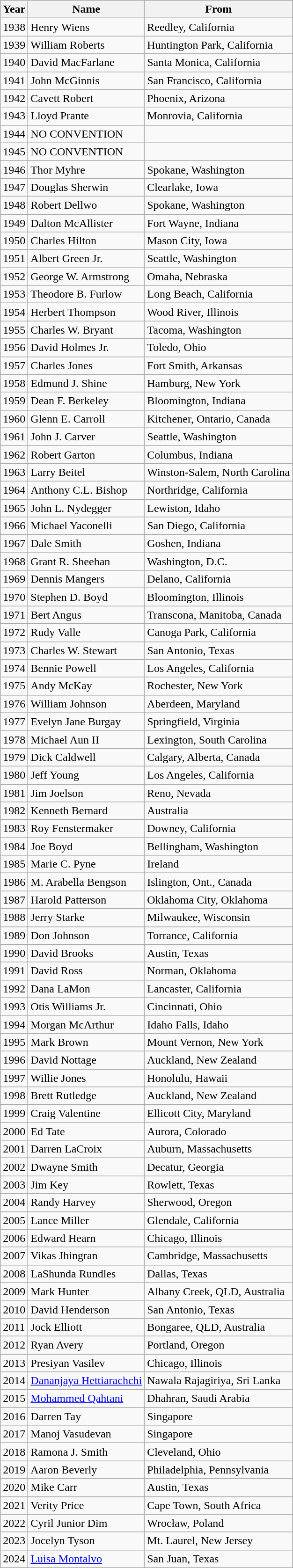<table class="wikitable">
<tr>
<th>Year</th>
<th>Name</th>
<th>From</th>
</tr>
<tr>
<td>1938</td>
<td>Henry Wiens</td>
<td>Reedley, California</td>
</tr>
<tr>
<td>1939</td>
<td>William Roberts</td>
<td>Huntington Park, California</td>
</tr>
<tr>
<td>1940</td>
<td>David MacFarlane</td>
<td>Santa Monica, California</td>
</tr>
<tr>
<td>1941</td>
<td>John McGinnis</td>
<td>San Francisco, California</td>
</tr>
<tr>
<td>1942</td>
<td>Cavett Robert</td>
<td>Phoenix, Arizona</td>
</tr>
<tr>
<td>1943</td>
<td>Lloyd Prante</td>
<td>Monrovia, California</td>
</tr>
<tr>
<td>1944</td>
<td>NO CONVENTION</td>
<td></td>
</tr>
<tr>
<td>1945</td>
<td>NO CONVENTION</td>
<td></td>
</tr>
<tr>
<td>1946</td>
<td>Thor Myhre</td>
<td>Spokane, Washington</td>
</tr>
<tr>
<td>1947</td>
<td>Douglas Sherwin</td>
<td>Clearlake, Iowa</td>
</tr>
<tr>
<td>1948</td>
<td>Robert Dellwo</td>
<td>Spokane, Washington</td>
</tr>
<tr>
<td>1949</td>
<td>Dalton McAllister</td>
<td>Fort Wayne, Indiana</td>
</tr>
<tr>
<td>1950</td>
<td>Charles Hilton</td>
<td>Mason City, Iowa</td>
</tr>
<tr>
<td>1951</td>
<td>Albert Green Jr.</td>
<td>Seattle, Washington</td>
</tr>
<tr>
<td>1952</td>
<td>George W. Armstrong</td>
<td>Omaha, Nebraska</td>
</tr>
<tr>
<td>1953</td>
<td>Theodore B. Furlow</td>
<td>Long Beach, California</td>
</tr>
<tr>
<td>1954</td>
<td>Herbert Thompson</td>
<td>Wood River, Illinois</td>
</tr>
<tr>
<td>1955</td>
<td>Charles W. Bryant</td>
<td>Tacoma, Washington</td>
</tr>
<tr>
<td>1956</td>
<td>David Holmes Jr.</td>
<td>Toledo, Ohio</td>
</tr>
<tr>
<td>1957</td>
<td>Charles Jones</td>
<td>Fort Smith, Arkansas</td>
</tr>
<tr>
<td>1958</td>
<td>Edmund J. Shine</td>
<td>Hamburg, New York</td>
</tr>
<tr>
<td>1959</td>
<td>Dean F. Berkeley</td>
<td>Bloomington, Indiana</td>
</tr>
<tr>
<td>1960</td>
<td>Glenn E. Carroll</td>
<td>Kitchener, Ontario, Canada</td>
</tr>
<tr>
<td>1961</td>
<td>John J. Carver</td>
<td>Seattle, Washington</td>
</tr>
<tr>
<td>1962</td>
<td>Robert Garton</td>
<td>Columbus, Indiana</td>
</tr>
<tr>
<td>1963</td>
<td>Larry Beitel</td>
<td>Winston-Salem, North Carolina</td>
</tr>
<tr>
<td>1964</td>
<td>Anthony C.L. Bishop</td>
<td>Northridge, California</td>
</tr>
<tr>
<td>1965</td>
<td>John L. Nydegger</td>
<td>Lewiston, Idaho</td>
</tr>
<tr>
<td>1966</td>
<td>Michael Yaconelli</td>
<td>San Diego, California</td>
</tr>
<tr>
<td>1967</td>
<td>Dale Smith</td>
<td>Goshen, Indiana</td>
</tr>
<tr>
<td>1968</td>
<td>Grant R. Sheehan</td>
<td>Washington, D.C.</td>
</tr>
<tr>
<td>1969</td>
<td>Dennis Mangers</td>
<td>Delano, California</td>
</tr>
<tr>
<td>1970</td>
<td>Stephen D. Boyd</td>
<td>Bloomington, Illinois</td>
</tr>
<tr>
<td>1971</td>
<td>Bert Angus</td>
<td>Transcona, Manitoba, Canada</td>
</tr>
<tr>
<td>1972</td>
<td>Rudy Valle</td>
<td>Canoga Park, California</td>
</tr>
<tr>
<td>1973</td>
<td>Charles W. Stewart</td>
<td>San Antonio, Texas</td>
</tr>
<tr>
<td>1974</td>
<td>Bennie Powell</td>
<td>Los Angeles, California</td>
</tr>
<tr>
<td>1975</td>
<td>Andy McKay</td>
<td>Rochester, New York</td>
</tr>
<tr>
<td>1976</td>
<td>William Johnson</td>
<td>Aberdeen, Maryland</td>
</tr>
<tr>
<td>1977</td>
<td>Evelyn Jane Burgay</td>
<td>Springfield, Virginia</td>
</tr>
<tr>
<td>1978</td>
<td>Michael Aun II</td>
<td>Lexington, South Carolina</td>
</tr>
<tr>
<td>1979</td>
<td>Dick Caldwell</td>
<td>Calgary, Alberta, Canada</td>
</tr>
<tr>
<td>1980</td>
<td>Jeff Young</td>
<td>Los Angeles, California</td>
</tr>
<tr>
<td>1981</td>
<td>Jim Joelson</td>
<td>Reno, Nevada</td>
</tr>
<tr>
<td>1982</td>
<td>Kenneth Bernard</td>
<td>Australia</td>
</tr>
<tr>
<td>1983</td>
<td>Roy Fenstermaker</td>
<td>Downey, California</td>
</tr>
<tr>
<td>1984</td>
<td>Joe Boyd</td>
<td>Bellingham, Washington</td>
</tr>
<tr>
<td>1985</td>
<td>Marie C. Pyne</td>
<td>Ireland</td>
</tr>
<tr>
<td>1986</td>
<td>M. Arabella Bengson</td>
<td>Islington, Ont., Canada</td>
</tr>
<tr>
<td>1987</td>
<td>Harold Patterson</td>
<td>Oklahoma City, Oklahoma</td>
</tr>
<tr>
<td>1988</td>
<td>Jerry Starke</td>
<td>Milwaukee, Wisconsin</td>
</tr>
<tr>
<td>1989</td>
<td>Don Johnson</td>
<td>Torrance, California</td>
</tr>
<tr>
<td>1990</td>
<td>David Brooks</td>
<td>Austin, Texas</td>
</tr>
<tr>
<td>1991</td>
<td>David Ross</td>
<td>Norman, Oklahoma</td>
</tr>
<tr>
<td>1992</td>
<td>Dana LaMon</td>
<td>Lancaster, California</td>
</tr>
<tr>
<td>1993</td>
<td>Otis Williams Jr.</td>
<td>Cincinnati, Ohio</td>
</tr>
<tr>
<td>1994</td>
<td>Morgan McArthur</td>
<td>Idaho Falls, Idaho</td>
</tr>
<tr>
<td>1995</td>
<td>Mark Brown</td>
<td>Mount Vernon, New York</td>
</tr>
<tr>
<td>1996</td>
<td>David Nottage</td>
<td>Auckland, New Zealand</td>
</tr>
<tr>
<td>1997</td>
<td>Willie Jones</td>
<td>Honolulu, Hawaii</td>
</tr>
<tr>
<td>1998</td>
<td>Brett Rutledge</td>
<td>Auckland, New Zealand</td>
</tr>
<tr>
<td>1999</td>
<td>Craig Valentine</td>
<td>Ellicott City, Maryland</td>
</tr>
<tr>
<td>2000</td>
<td>Ed Tate</td>
<td>Aurora, Colorado</td>
</tr>
<tr>
<td>2001</td>
<td>Darren LaCroix</td>
<td>Auburn, Massachusetts</td>
</tr>
<tr>
<td>2002</td>
<td>Dwayne Smith</td>
<td>Decatur, Georgia</td>
</tr>
<tr>
<td>2003</td>
<td>Jim Key</td>
<td>Rowlett, Texas</td>
</tr>
<tr>
<td>2004</td>
<td>Randy Harvey</td>
<td>Sherwood, Oregon</td>
</tr>
<tr>
<td>2005</td>
<td>Lance Miller</td>
<td>Glendale, California</td>
</tr>
<tr>
<td>2006</td>
<td>Edward Hearn</td>
<td>Chicago, Illinois</td>
</tr>
<tr>
<td>2007</td>
<td>Vikas Jhingran</td>
<td>Cambridge, Massachusetts</td>
</tr>
<tr>
<td>2008</td>
<td>LaShunda Rundles</td>
<td>Dallas, Texas</td>
</tr>
<tr>
<td>2009</td>
<td>Mark Hunter</td>
<td>Albany Creek, QLD, Australia</td>
</tr>
<tr>
<td>2010</td>
<td>David Henderson</td>
<td>San Antonio, Texas</td>
</tr>
<tr>
<td>2011</td>
<td>Jock Elliott</td>
<td>Bongaree, QLD, Australia</td>
</tr>
<tr>
<td>2012</td>
<td>Ryan Avery</td>
<td>Portland, Oregon</td>
</tr>
<tr>
<td>2013</td>
<td>Presiyan Vasilev</td>
<td>Chicago, Illinois</td>
</tr>
<tr>
<td>2014</td>
<td><a href='#'>Dananjaya Hettiarachchi</a></td>
<td>Nawala Rajagiriya, Sri Lanka</td>
</tr>
<tr>
<td>2015</td>
<td><a href='#'>Mohammed Qahtani</a></td>
<td>Dhahran, Saudi Arabia</td>
</tr>
<tr>
<td>2016</td>
<td>Darren Tay</td>
<td>Singapore</td>
</tr>
<tr>
<td>2017</td>
<td>Manoj Vasudevan</td>
<td>Singapore</td>
</tr>
<tr>
<td>2018</td>
<td>Ramona J. Smith</td>
<td>Cleveland, Ohio</td>
</tr>
<tr>
<td>2019</td>
<td>Aaron Beverly</td>
<td>Philadelphia, Pennsylvania</td>
</tr>
<tr>
<td>2020</td>
<td>Mike Carr</td>
<td>Austin, Texas</td>
</tr>
<tr>
<td>2021</td>
<td>Verity Price</td>
<td>Cape Town, South Africa</td>
</tr>
<tr>
<td>2022</td>
<td>Cyril Junior Dim</td>
<td>Wrocław, Poland</td>
</tr>
<tr>
<td>2023</td>
<td>Jocelyn Tyson</td>
<td>Mt. Laurel, New Jersey</td>
</tr>
<tr>
<td>2024</td>
<td><a href='#'>Luisa Montalvo</a></td>
<td>San Juan, Texas</td>
</tr>
</table>
